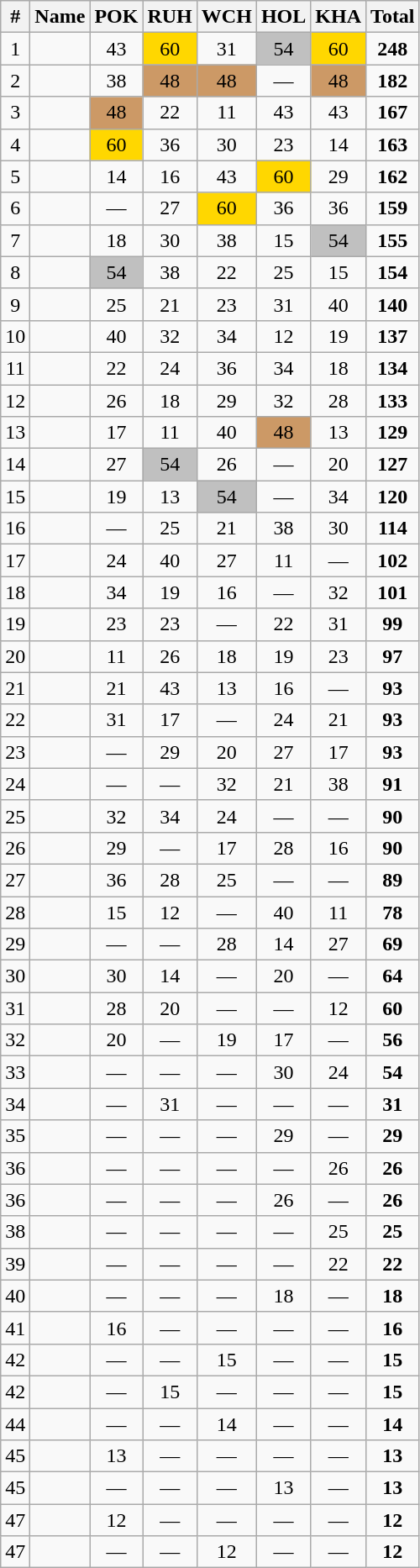<table class="wikitable sortable" style="text-align:center;">
<tr>
<th>#</th>
<th>Name</th>
<th>POK</th>
<th>RUH</th>
<th>WCH</th>
<th>HOL</th>
<th>KHA</th>
<th>Total</th>
</tr>
<tr>
<td>1</td>
<td align="left"></td>
<td>43</td>
<td bgcolor=gold>60</td>
<td>31</td>
<td bgcolor=silver>54</td>
<td bgcolor=gold>60</td>
<td><strong>248</strong></td>
</tr>
<tr>
<td>2</td>
<td align="left"></td>
<td>38</td>
<td bgcolor=CC9966>48</td>
<td bgcolor=CC9966>48</td>
<td>—</td>
<td bgcolor=CC9966>48</td>
<td><strong>182</strong></td>
</tr>
<tr>
<td>3</td>
<td align="left"></td>
<td bgcolor=CC9966>48</td>
<td>22</td>
<td>11</td>
<td>43</td>
<td>43</td>
<td><strong>167</strong></td>
</tr>
<tr>
<td>4</td>
<td align="left"></td>
<td bgcolor=gold>60</td>
<td>36</td>
<td>30</td>
<td>23</td>
<td>14</td>
<td><strong>163</strong></td>
</tr>
<tr>
<td>5</td>
<td align="left"></td>
<td>14</td>
<td>16</td>
<td>43</td>
<td bgcolor=gold>60</td>
<td>29</td>
<td><strong>162</strong></td>
</tr>
<tr>
<td>6</td>
<td align="left"></td>
<td>—</td>
<td>27</td>
<td bgcolor=gold>60</td>
<td>36</td>
<td>36</td>
<td><strong>159</strong></td>
</tr>
<tr>
<td>7</td>
<td align="left"></td>
<td>18</td>
<td>30</td>
<td>38</td>
<td>15</td>
<td bgcolor=silver>54</td>
<td><strong>155</strong></td>
</tr>
<tr>
<td>8</td>
<td align="left"></td>
<td bgcolor=silver>54</td>
<td>38</td>
<td>22</td>
<td>25</td>
<td>15</td>
<td><strong>154</strong></td>
</tr>
<tr>
<td>9</td>
<td align="left"></td>
<td>25</td>
<td>21</td>
<td>23</td>
<td>31</td>
<td>40</td>
<td><strong>140</strong></td>
</tr>
<tr>
<td>10</td>
<td align="left"></td>
<td>40</td>
<td>32</td>
<td>34</td>
<td>12</td>
<td>19</td>
<td><strong>137</strong></td>
</tr>
<tr>
<td>11</td>
<td align="left"></td>
<td>22</td>
<td>24</td>
<td>36</td>
<td>34</td>
<td>18</td>
<td><strong>134</strong></td>
</tr>
<tr>
<td>12</td>
<td align="left"></td>
<td>26</td>
<td>18</td>
<td>29</td>
<td>32</td>
<td>28</td>
<td><strong>133</strong></td>
</tr>
<tr>
<td>13</td>
<td align="left"></td>
<td>17</td>
<td>11</td>
<td>40</td>
<td bgcolor=CC9966>48</td>
<td>13</td>
<td><strong>129</strong></td>
</tr>
<tr>
<td>14</td>
<td align="left"></td>
<td>27</td>
<td bgcolor=silver>54</td>
<td>26</td>
<td>—</td>
<td>20</td>
<td><strong>127</strong></td>
</tr>
<tr>
<td>15</td>
<td align="left"></td>
<td>19</td>
<td>13</td>
<td bgcolor=silver>54</td>
<td>—</td>
<td>34</td>
<td><strong>120</strong></td>
</tr>
<tr>
<td>16</td>
<td align="left"></td>
<td>—</td>
<td>25</td>
<td>21</td>
<td>38</td>
<td>30</td>
<td><strong>114</strong></td>
</tr>
<tr>
<td>17</td>
<td align="left"></td>
<td>24</td>
<td>40</td>
<td>27</td>
<td>11</td>
<td>—</td>
<td><strong>102</strong></td>
</tr>
<tr>
<td>18</td>
<td align="left"></td>
<td>34</td>
<td>19</td>
<td>16</td>
<td>—</td>
<td>32</td>
<td><strong>101</strong></td>
</tr>
<tr>
<td>19</td>
<td align="left"></td>
<td>23</td>
<td>23</td>
<td>—</td>
<td>22</td>
<td>31</td>
<td><strong>99</strong></td>
</tr>
<tr>
<td>20</td>
<td align="left"></td>
<td>11</td>
<td>26</td>
<td>18</td>
<td>19</td>
<td>23</td>
<td><strong>97</strong></td>
</tr>
<tr>
<td>21</td>
<td align="left"></td>
<td>21</td>
<td>43</td>
<td>13</td>
<td>16</td>
<td>—</td>
<td><strong>93</strong></td>
</tr>
<tr>
<td>22</td>
<td align="left"></td>
<td>31</td>
<td>17</td>
<td>—</td>
<td>24</td>
<td>21</td>
<td><strong>93</strong></td>
</tr>
<tr>
<td>23</td>
<td align="left"></td>
<td>—</td>
<td>29</td>
<td>20</td>
<td>27</td>
<td>17</td>
<td><strong>93</strong></td>
</tr>
<tr>
<td>24</td>
<td align="left"></td>
<td>—</td>
<td>—</td>
<td>32</td>
<td>21</td>
<td>38</td>
<td><strong>91</strong></td>
</tr>
<tr>
<td>25</td>
<td align="left"></td>
<td>32</td>
<td>34</td>
<td>24</td>
<td>—</td>
<td>—</td>
<td><strong>90</strong></td>
</tr>
<tr>
<td>26</td>
<td align="left"></td>
<td>29</td>
<td>—</td>
<td>17</td>
<td>28</td>
<td>16</td>
<td><strong>90</strong></td>
</tr>
<tr>
<td>27</td>
<td align="left"></td>
<td>36</td>
<td>28</td>
<td>25</td>
<td>—</td>
<td>—</td>
<td><strong>89</strong></td>
</tr>
<tr>
<td>28</td>
<td align="left"></td>
<td>15</td>
<td>12</td>
<td>—</td>
<td>40</td>
<td>11</td>
<td><strong>78</strong></td>
</tr>
<tr>
<td>29</td>
<td align="left"></td>
<td>—</td>
<td>—</td>
<td>28</td>
<td>14</td>
<td>27</td>
<td><strong>69</strong></td>
</tr>
<tr>
<td>30</td>
<td align="left"></td>
<td>30</td>
<td>14</td>
<td>—</td>
<td>20</td>
<td>—</td>
<td><strong>64</strong></td>
</tr>
<tr>
<td>31</td>
<td align="left"></td>
<td>28</td>
<td>20</td>
<td>—</td>
<td>—</td>
<td>12</td>
<td><strong>60</strong></td>
</tr>
<tr>
<td>32</td>
<td align="left"></td>
<td>20</td>
<td>—</td>
<td>19</td>
<td>17</td>
<td>—</td>
<td><strong>56</strong></td>
</tr>
<tr>
<td>33</td>
<td align="left"></td>
<td>—</td>
<td>—</td>
<td>—</td>
<td>30</td>
<td>24</td>
<td><strong>54</strong></td>
</tr>
<tr>
<td>34</td>
<td align="left"></td>
<td>—</td>
<td>31</td>
<td>—</td>
<td>—</td>
<td>—</td>
<td><strong>31</strong></td>
</tr>
<tr>
<td>35</td>
<td align="left"></td>
<td>—</td>
<td>—</td>
<td>—</td>
<td>29</td>
<td>—</td>
<td><strong>29</strong></td>
</tr>
<tr>
<td>36</td>
<td align="left"></td>
<td>—</td>
<td>—</td>
<td>—</td>
<td>—</td>
<td>26</td>
<td><strong>26</strong></td>
</tr>
<tr>
<td>36</td>
<td align="left"></td>
<td>—</td>
<td>—</td>
<td>—</td>
<td>26</td>
<td>—</td>
<td><strong>26</strong></td>
</tr>
<tr>
<td>38</td>
<td align="left"></td>
<td>—</td>
<td>—</td>
<td>—</td>
<td>—</td>
<td>25</td>
<td><strong>25</strong></td>
</tr>
<tr>
<td>39</td>
<td align="left"></td>
<td>—</td>
<td>—</td>
<td>—</td>
<td>—</td>
<td>22</td>
<td><strong>22</strong></td>
</tr>
<tr>
<td>40</td>
<td align="left"></td>
<td>—</td>
<td>—</td>
<td>—</td>
<td>18</td>
<td>—</td>
<td><strong>18</strong></td>
</tr>
<tr>
<td>41</td>
<td align="left"></td>
<td>16</td>
<td>—</td>
<td>—</td>
<td>—</td>
<td>—</td>
<td><strong>16</strong></td>
</tr>
<tr>
<td>42</td>
<td align="left"></td>
<td>—</td>
<td>—</td>
<td>15</td>
<td>—</td>
<td>—</td>
<td><strong>15</strong></td>
</tr>
<tr>
<td>42</td>
<td align="left"></td>
<td>—</td>
<td>15</td>
<td>—</td>
<td>—</td>
<td>—</td>
<td><strong>15</strong></td>
</tr>
<tr>
<td>44</td>
<td align="left"></td>
<td>—</td>
<td>—</td>
<td>14</td>
<td>—</td>
<td>—</td>
<td><strong>14</strong></td>
</tr>
<tr>
<td>45</td>
<td align="left"></td>
<td>13</td>
<td>—</td>
<td>—</td>
<td>—</td>
<td>—</td>
<td><strong>13</strong></td>
</tr>
<tr>
<td>45</td>
<td align="left"></td>
<td>—</td>
<td>—</td>
<td>—</td>
<td>13</td>
<td>—</td>
<td><strong>13</strong></td>
</tr>
<tr>
<td>47</td>
<td align="left"></td>
<td>12</td>
<td>—</td>
<td>—</td>
<td>—</td>
<td>—</td>
<td><strong>12</strong></td>
</tr>
<tr>
<td>47</td>
<td align="left"></td>
<td>—</td>
<td>—</td>
<td>12</td>
<td>—</td>
<td>—</td>
<td><strong>12</strong></td>
</tr>
</table>
